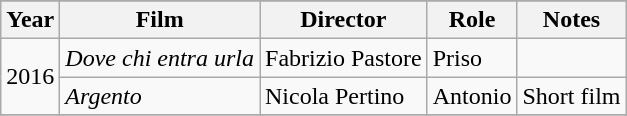<table class="wikitable">
<tr>
</tr>
<tr>
</tr>
<tr style="text-align:center;">
<th>Year</th>
<th>Film</th>
<th>Director</th>
<th>Role</th>
<th>Notes</th>
</tr>
<tr>
<td rowspan="2">2016</td>
<td><em>Dove chi entra urla</em></td>
<td>Fabrizio Pastore</td>
<td>Priso</td>
<td></td>
</tr>
<tr>
<td><em>Argento</em></td>
<td>Nicola Pertino</td>
<td>Antonio</td>
<td>Short film</td>
</tr>
<tr>
</tr>
</table>
